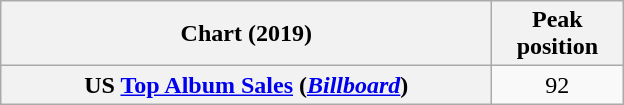<table class="wikitable plainrowheaders" style="text-align:center;" border="1">
<tr>
<th scope="col" style="width:20em;">Chart (2019)</th>
<th scope="col" style="width:5em;">Peak<br>position</th>
</tr>
<tr>
<th scope="row">US <a href='#'>Top Album Sales</a> (<em><a href='#'>Billboard</a></em>)</th>
<td>92</td>
</tr>
</table>
